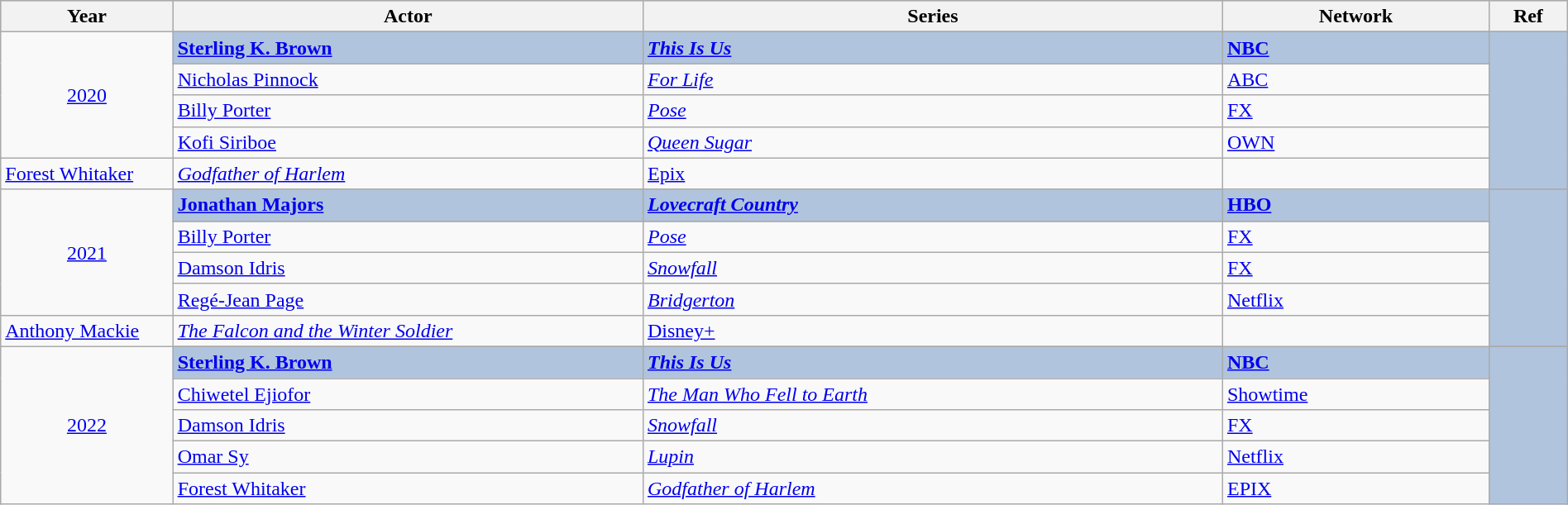<table class="wikitable" style="width:100%;">
<tr style="background:#bebebe;">
<th style="width:11%;">Year</th>
<th style="width:30%;">Actor</th>
<th style="width:37%;">Series</th>
<th style="width:17%;">Network</th>
<th style="width:5%;">Ref</th>
</tr>
<tr>
<td rowspan="6" align="center"><a href='#'>2020</a></td>
</tr>
<tr style="background:#B0C4DE">
<td><strong><a href='#'>Sterling K. Brown</a></strong></td>
<td><strong><em><a href='#'>This Is Us</a></em></strong></td>
<td><strong><a href='#'>NBC</a></strong></td>
<td rowspan="6" align="center"></td>
</tr>
<tr>
</tr>
<tr>
<td><a href='#'>Nicholas Pinnock</a></td>
<td><em><a href='#'>For Life</a></em></td>
<td><a href='#'>ABC</a></td>
</tr>
<tr>
<td><a href='#'>Billy Porter</a></td>
<td><em><a href='#'>Pose</a></em></td>
<td><a href='#'>FX</a></td>
</tr>
<tr>
<td><a href='#'>Kofi Siriboe</a></td>
<td><em><a href='#'>Queen Sugar</a></em></td>
<td><a href='#'>OWN</a></td>
</tr>
<tr>
<td><a href='#'>Forest Whitaker</a></td>
<td><em><a href='#'>Godfather of Harlem</a></em></td>
<td><a href='#'>Epix</a></td>
</tr>
<tr>
<td rowspan="6" align="center"><a href='#'>2021</a></td>
</tr>
<tr style="background:#B0C4DE">
<td><strong><a href='#'>Jonathan Majors</a></strong></td>
<td><strong><em><a href='#'>Lovecraft Country</a></em></strong></td>
<td><strong><a href='#'>HBO</a></strong></td>
<td rowspan="6" align="center"></td>
</tr>
<tr>
</tr>
<tr>
<td><a href='#'>Billy Porter</a></td>
<td><em><a href='#'>Pose</a></em></td>
<td><a href='#'>FX</a></td>
</tr>
<tr>
<td><a href='#'>Damson Idris</a></td>
<td><em><a href='#'>Snowfall</a></em></td>
<td><a href='#'>FX</a></td>
</tr>
<tr>
<td><a href='#'>Regé-Jean Page</a></td>
<td><em><a href='#'>Bridgerton</a></em></td>
<td><a href='#'>Netflix</a></td>
</tr>
<tr>
<td><a href='#'>Anthony Mackie</a></td>
<td><em><a href='#'>The Falcon and the Winter Soldier</a></em></td>
<td><a href='#'>Disney+</a></td>
</tr>
<tr>
<td rowspan="6" align="center"><a href='#'>2022</a></td>
</tr>
<tr style="background:#B0C4DE">
<td><strong><a href='#'>Sterling K. Brown</a></strong></td>
<td><strong><em><a href='#'>This Is Us</a></em></strong></td>
<td><strong><a href='#'>NBC</a></strong></td>
<td rowspan="7" align="center"></td>
</tr>
<tr>
<td><a href='#'>Chiwetel Ejiofor</a></td>
<td><em><a href='#'>The Man Who Fell to Earth</a></em></td>
<td><a href='#'>Showtime</a></td>
</tr>
<tr>
<td><a href='#'>Damson Idris</a></td>
<td><em><a href='#'>Snowfall</a></em></td>
<td><a href='#'>FX</a></td>
</tr>
<tr>
<td><a href='#'>Omar Sy</a></td>
<td><em><a href='#'>Lupin</a></em></td>
<td><a href='#'>Netflix</a></td>
</tr>
<tr>
<td><a href='#'>Forest Whitaker</a></td>
<td><em><a href='#'>Godfather of Harlem</a></em></td>
<td><a href='#'>EPIX</a></td>
</tr>
</table>
